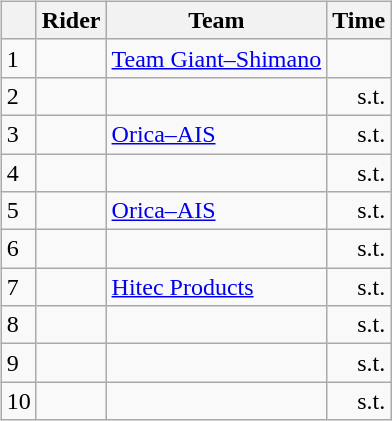<table>
<tr>
<td><br><table class="wikitable">
<tr>
<th></th>
<th>Rider</th>
<th>Team</th>
<th>Time</th>
</tr>
<tr>
<td>1</td>
<td></td>
<td><a href='#'>Team Giant–Shimano</a></td>
<td align="right"></td>
</tr>
<tr>
<td>2</td>
<td></td>
<td></td>
<td align="right">s.t.</td>
</tr>
<tr>
<td>3</td>
<td></td>
<td><a href='#'>Orica–AIS</a></td>
<td align="right">s.t.</td>
</tr>
<tr>
<td>4</td>
<td></td>
<td></td>
<td align="right">s.t.</td>
</tr>
<tr>
<td>5</td>
<td></td>
<td><a href='#'>Orica–AIS</a></td>
<td align="right">s.t.</td>
</tr>
<tr>
<td>6</td>
<td></td>
<td></td>
<td align="right">s.t.</td>
</tr>
<tr>
<td>7</td>
<td></td>
<td><a href='#'>Hitec Products</a></td>
<td align="right">s.t.</td>
</tr>
<tr>
<td>8</td>
<td></td>
<td></td>
<td align="right">s.t.</td>
</tr>
<tr>
<td>9</td>
<td></td>
<td></td>
<td align="right">s.t.</td>
</tr>
<tr>
<td>10</td>
<td></td>
<td></td>
<td align="right">s.t.</td>
</tr>
</table>
</td>
</tr>
</table>
